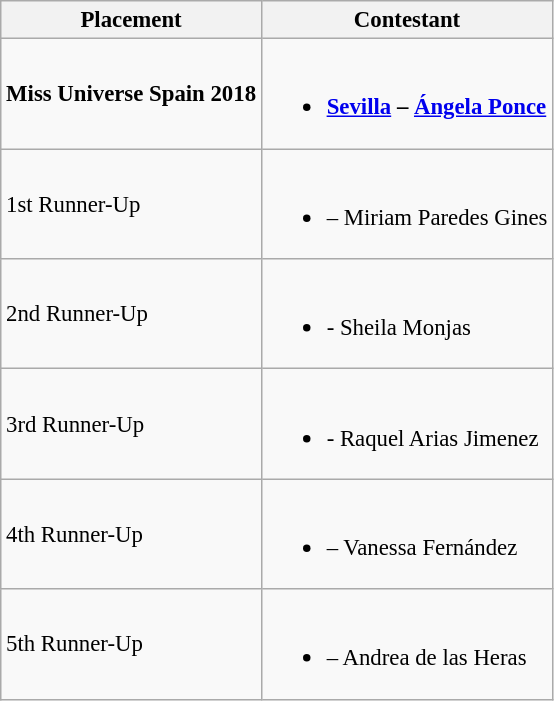<table class="wikitable sortable" style="font-size: 95%;">
<tr>
<th>Placement</th>
<th>Contestant</th>
</tr>
<tr>
<td><strong>Miss Universe Spain 2018</strong></td>
<td><br><ul><li><strong> <a href='#'>Sevilla</a> – <a href='#'>Ángela Ponce</a></strong></li></ul></td>
</tr>
<tr>
<td>1st Runner-Up</td>
<td><br><ul><li> – Miriam Paredes Gines</li></ul></td>
</tr>
<tr>
<td>2nd Runner-Up</td>
<td><br><ul><li> - Sheila Monjas</li></ul></td>
</tr>
<tr>
<td>3rd Runner-Up</td>
<td><br><ul><li> - Raquel Arias Jimenez</li></ul></td>
</tr>
<tr>
<td>4th Runner-Up</td>
<td><br><ul><li> – Vanessa Fernández</li></ul></td>
</tr>
<tr>
<td>5th Runner-Up</td>
<td><br><ul><li> – Andrea de las Heras</li></ul></td>
</tr>
</table>
